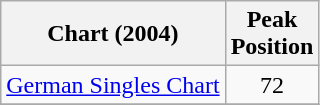<table class="wikitable">
<tr>
<th align="left">Chart (2004)</th>
<th align="left">Peak<br>Position</th>
</tr>
<tr>
<td align="left"><a href='#'>German Singles Chart</a></td>
<td align="center">72</td>
</tr>
<tr>
</tr>
</table>
